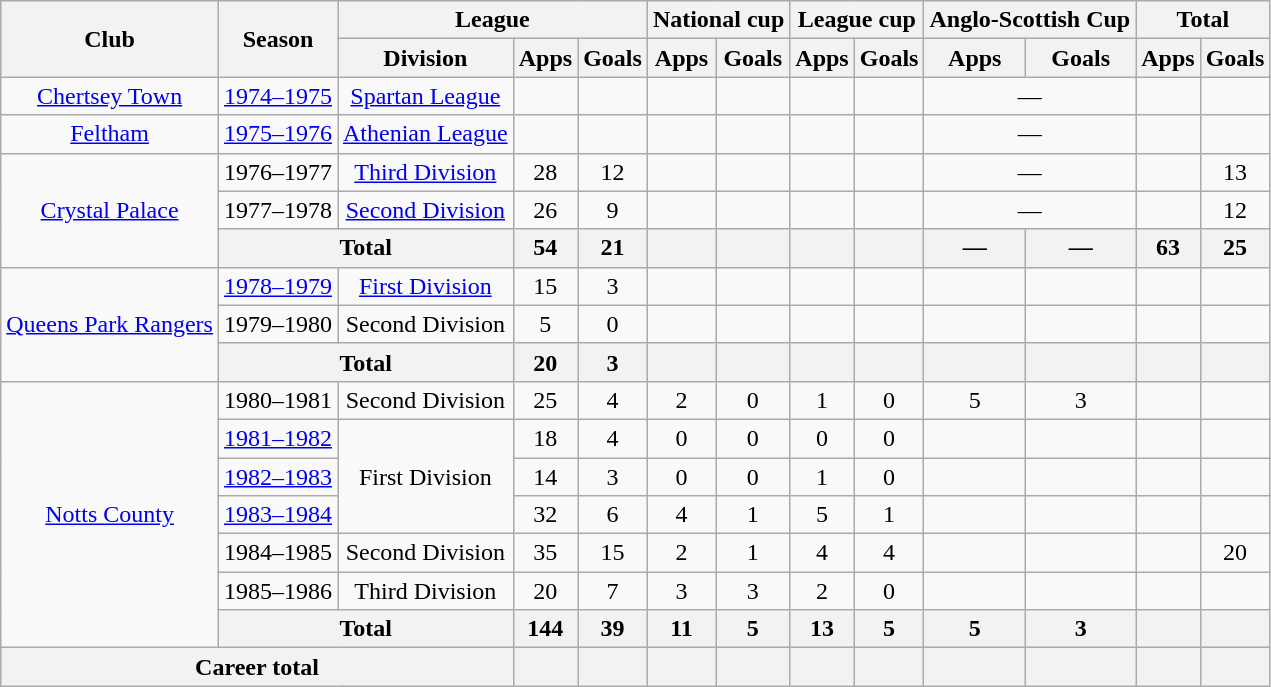<table class="wikitable" style="text-align:center">
<tr>
<th rowspan="2">Club</th>
<th rowspan="2">Season</th>
<th colspan="3">League</th>
<th colspan="2">National cup</th>
<th colspan="2">League cup</th>
<th colspan="2">Anglo-Scottish Cup</th>
<th colspan="2">Total</th>
</tr>
<tr>
<th>Division</th>
<th>Apps</th>
<th>Goals</th>
<th>Apps</th>
<th>Goals</th>
<th>Apps</th>
<th>Goals</th>
<th>Apps</th>
<th>Goals</th>
<th>Apps</th>
<th>Goals</th>
</tr>
<tr>
<td><a href='#'>Chertsey Town</a></td>
<td><a href='#'>1974–1975</a></td>
<td><a href='#'>Spartan League</a></td>
<td></td>
<td></td>
<td></td>
<td></td>
<td></td>
<td></td>
<td colspan="2">—</td>
<td></td>
<td></td>
</tr>
<tr>
<td><a href='#'>Feltham</a></td>
<td><a href='#'>1975–1976</a></td>
<td><a href='#'>Athenian League</a></td>
<td></td>
<td></td>
<td></td>
<td></td>
<td></td>
<td></td>
<td colspan="2">—</td>
<td></td>
<td></td>
</tr>
<tr>
<td rowspan="3"><a href='#'>Crystal Palace</a></td>
<td>1976–1977</td>
<td><a href='#'>Third Division</a></td>
<td>28</td>
<td>12</td>
<td></td>
<td></td>
<td></td>
<td></td>
<td colspan="2">—</td>
<td></td>
<td>13</td>
</tr>
<tr>
<td>1977–1978</td>
<td><a href='#'>Second Division</a></td>
<td>26</td>
<td>9</td>
<td></td>
<td></td>
<td></td>
<td></td>
<td colspan="2">—</td>
<td></td>
<td>12</td>
</tr>
<tr>
<th colspan="2">Total</th>
<th>54</th>
<th>21</th>
<th></th>
<th></th>
<th></th>
<th></th>
<th>—</th>
<th>—</th>
<th>63</th>
<th>25</th>
</tr>
<tr>
<td rowspan="3"><a href='#'>Queens Park Rangers</a></td>
<td><a href='#'>1978–1979</a></td>
<td><a href='#'>First Division</a></td>
<td>15</td>
<td>3</td>
<td></td>
<td></td>
<td></td>
<td></td>
<td></td>
<td></td>
<td></td>
<td></td>
</tr>
<tr>
<td>1979–1980</td>
<td>Second Division</td>
<td>5</td>
<td>0</td>
<td></td>
<td></td>
<td></td>
<td></td>
<td></td>
<td></td>
<td></td>
<td></td>
</tr>
<tr>
<th colspan="2">Total</th>
<th>20</th>
<th>3</th>
<th></th>
<th></th>
<th></th>
<th></th>
<th></th>
<th></th>
<th></th>
<th></th>
</tr>
<tr>
<td rowspan="7"><a href='#'>Notts County</a></td>
<td>1980–1981</td>
<td>Second Division</td>
<td>25</td>
<td>4</td>
<td>2</td>
<td>0</td>
<td>1</td>
<td>0</td>
<td>5</td>
<td>3</td>
<td></td>
<td></td>
</tr>
<tr>
<td><a href='#'>1981–1982</a></td>
<td rowspan="3">First Division</td>
<td>18</td>
<td>4</td>
<td>0</td>
<td>0</td>
<td>0</td>
<td>0</td>
<td></td>
<td></td>
<td></td>
<td></td>
</tr>
<tr>
<td><a href='#'>1982–1983</a></td>
<td>14</td>
<td>3</td>
<td>0</td>
<td>0</td>
<td>1</td>
<td>0</td>
<td></td>
<td></td>
<td></td>
<td></td>
</tr>
<tr>
<td><a href='#'>1983–1984</a></td>
<td>32</td>
<td>6</td>
<td>4</td>
<td>1</td>
<td>5</td>
<td>1</td>
<td></td>
<td></td>
<td></td>
<td></td>
</tr>
<tr>
<td>1984–1985</td>
<td>Second Division</td>
<td>35</td>
<td>15</td>
<td>2</td>
<td>1</td>
<td>4</td>
<td>4</td>
<td></td>
<td></td>
<td></td>
<td>20</td>
</tr>
<tr>
<td>1985–1986</td>
<td>Third Division</td>
<td>20</td>
<td>7</td>
<td>3</td>
<td>3</td>
<td>2</td>
<td>0</td>
<td></td>
<td></td>
<td></td>
<td></td>
</tr>
<tr>
<th colspan="2">Total</th>
<th>144</th>
<th>39</th>
<th>11</th>
<th>5</th>
<th>13</th>
<th>5</th>
<th>5</th>
<th>3</th>
<th></th>
<th></th>
</tr>
<tr>
<th colspan="3">Career total</th>
<th></th>
<th></th>
<th></th>
<th></th>
<th></th>
<th></th>
<th></th>
<th></th>
<th></th>
<th></th>
</tr>
</table>
